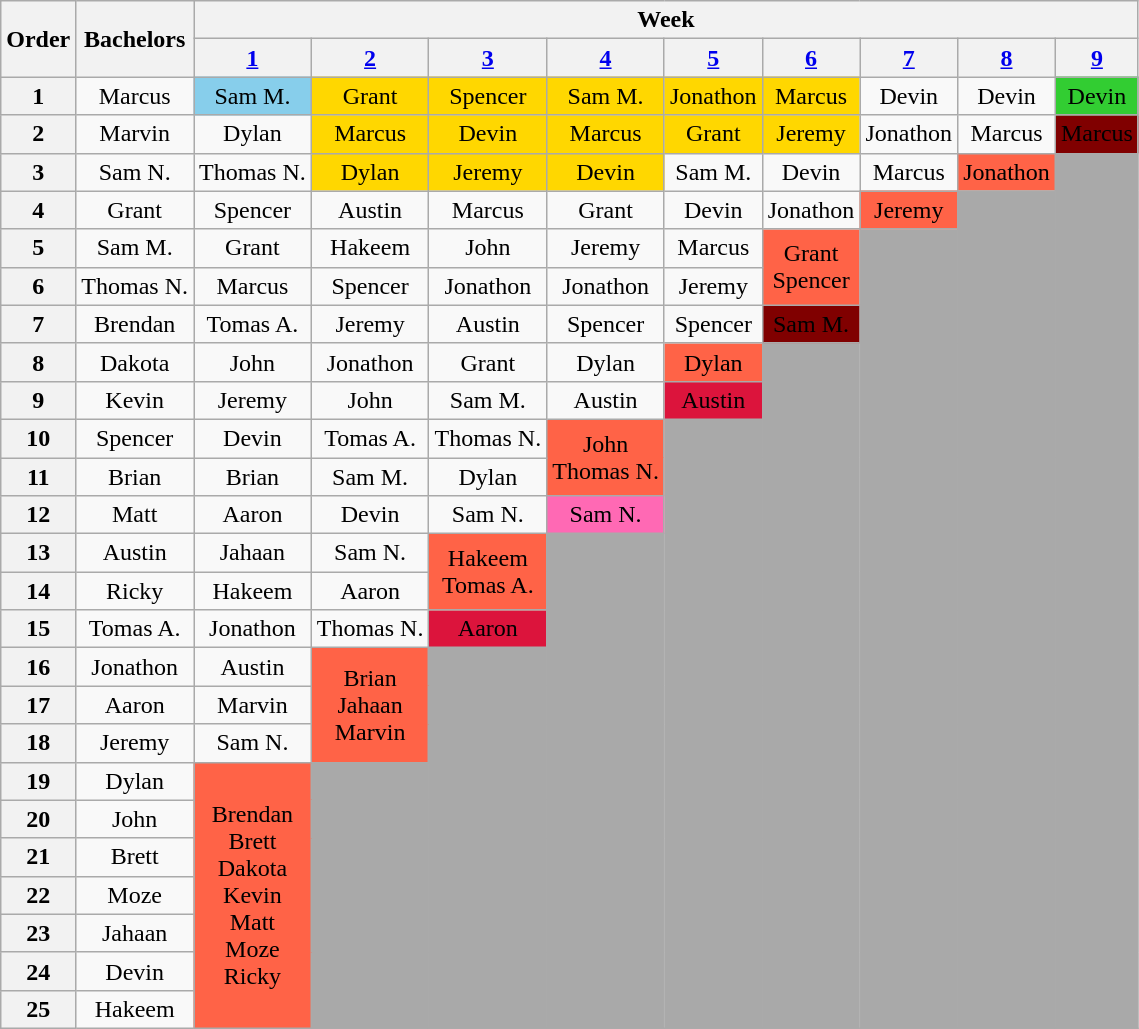<table class="wikitable nowrap" style="text-align:center;">
<tr>
<th rowspan="2">Order</th>
<th rowspan="2">Bachelors</th>
<th colspan="9">Week</th>
</tr>
<tr>
<th><a href='#'>1</a></th>
<th><a href='#'>2</a></th>
<th><a href='#'>3</a></th>
<th><a href='#'>4</a></th>
<th><a href='#'>5</a></th>
<th><a href='#'>6</a></th>
<th><a href='#'>7</a></th>
<th><a href='#'>8</a></th>
<th><a href='#'>9</a></th>
</tr>
<tr>
<th>1</th>
<td>Marcus</td>
<td bgcolor="skyblue">Sam M.</td>
<td bgcolor="gold">Grant</td>
<td bgcolor="gold">Spencer</td>
<td bgcolor="gold">Sam M.</td>
<td bgcolor="gold">Jonathon</td>
<td bgcolor="gold">Marcus</td>
<td>Devin</td>
<td>Devin</td>
<td bgcolor="limegreen">Devin</td>
</tr>
<tr>
<th>2</th>
<td>Marvin</td>
<td>Dylan</td>
<td bgcolor="gold">Marcus</td>
<td bgcolor="gold">Devin</td>
<td bgcolor="gold">Marcus</td>
<td bgcolor="gold">Grant</td>
<td bgcolor="gold">Jeremy</td>
<td>Jonathon</td>
<td>Marcus</td>
<td bgcolor="maroon"><span>Marcus</span></td>
</tr>
<tr>
<th>3</th>
<td>Sam N.</td>
<td>Thomas N.</td>
<td bgcolor="gold">Dylan</td>
<td bgcolor="gold">Jeremy</td>
<td bgcolor="gold">Devin</td>
<td>Sam M.</td>
<td>Devin</td>
<td>Marcus</td>
<td bgcolor="tomato">Jonathon</td>
<td rowspan="23" bgcolor="darkgray"></td>
</tr>
<tr>
<th>4</th>
<td>Grant</td>
<td>Spencer</td>
<td>Austin</td>
<td>Marcus</td>
<td>Grant</td>
<td>Devin</td>
<td>Jonathon</td>
<td bgcolor="tomato">Jeremy</td>
<td rowspan="22" bgcolor="darkgray"></td>
</tr>
<tr>
<th>5</th>
<td>Sam M.</td>
<td>Grant</td>
<td>Hakeem</td>
<td>John</td>
<td>Jeremy</td>
<td>Marcus</td>
<td rowspan="2"bgcolor="tomato">Grant<br>Spencer</td>
<td rowspan="21" bgcolor="darkgray"></td>
</tr>
<tr>
<th>6</th>
<td>Thomas N.</td>
<td>Marcus</td>
<td>Spencer</td>
<td>Jonathon</td>
<td>Jonathon</td>
<td>Jeremy</td>
</tr>
<tr>
<th>7</th>
<td>Brendan</td>
<td>Tomas A.</td>
<td>Jeremy</td>
<td>Austin</td>
<td>Spencer</td>
<td>Spencer</td>
<td bgcolor="maroon"><span>Sam M.</span></td>
</tr>
<tr>
<th>8</th>
<td>Dakota</td>
<td>John</td>
<td>Jonathon</td>
<td>Grant</td>
<td>Dylan</td>
<td bgcolor="tomato">Dylan</td>
<td rowspan="18" bgcolor="darkgray"></td>
</tr>
<tr>
<th>9</th>
<td>Kevin</td>
<td>Jeremy</td>
<td>John</td>
<td>Sam M.</td>
<td>Austin</td>
<td bgcolor="crimson"><span>Austin</span></td>
</tr>
<tr>
<th>10</th>
<td>Spencer</td>
<td>Devin</td>
<td>Tomas A.</td>
<td>Thomas N.</td>
<td rowspan="2"bgcolor="tomato">John<br>Thomas N.</td>
<td rowspan="16" bgcolor="darkgray"></td>
</tr>
<tr>
<th>11</th>
<td>Brian</td>
<td>Brian</td>
<td>Sam M.</td>
<td>Dylan</td>
</tr>
<tr>
<th>12</th>
<td>Matt</td>
<td>Aaron</td>
<td>Devin</td>
<td>Sam N.</td>
<td bgcolor="hotpink">Sam N.</td>
</tr>
<tr>
<th>13</th>
<td>Austin</td>
<td>Jahaan</td>
<td>Sam N.</td>
<td rowspan="2"bgcolor="tomato">Hakeem<br>Tomas A.</td>
<td rowspan="13" bgcolor="darkgray"></td>
</tr>
<tr>
<th>14</th>
<td>Ricky</td>
<td>Hakeem</td>
<td>Aaron</td>
</tr>
<tr>
<th>15</th>
<td>Tomas A.</td>
<td>Jonathon</td>
<td>Thomas N.</td>
<td bgcolor="crimson"><span>Aaron</span></td>
</tr>
<tr>
<th>16</th>
<td>Jonathon</td>
<td>Austin</td>
<td rowspan="3"bgcolor="tomato">Brian<br>Jahaan<br>Marvin</td>
<td rowspan="10" bgcolor="darkgray"></td>
</tr>
<tr>
<th>17</th>
<td>Aaron</td>
<td>Marvin</td>
</tr>
<tr>
<th>18</th>
<td>Jeremy</td>
<td>Sam N.</td>
</tr>
<tr>
<th>19</th>
<td>Dylan</td>
<td rowspan="7" bgcolor="tomato">Brendan<br>Brett<br>Dakota<br>Kevin<br>Matt<br>Moze<br>Ricky</td>
<td rowspan="7" bgcolor="darkgray"></td>
</tr>
<tr>
<th>20</th>
<td>John</td>
</tr>
<tr>
<th>21</th>
<td>Brett</td>
</tr>
<tr>
<th>22</th>
<td>Moze</td>
</tr>
<tr>
<th>23</th>
<td>Jahaan</td>
</tr>
<tr>
<th>24</th>
<td>Devin</td>
</tr>
<tr>
<th>25</th>
<td>Hakeem</td>
</tr>
</table>
